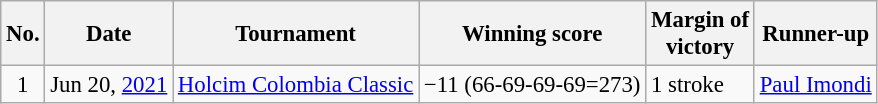<table class="wikitable" style="font-size:95%;">
<tr>
<th>No.</th>
<th>Date</th>
<th>Tournament</th>
<th>Winning score</th>
<th>Margin of<br>victory</th>
<th>Runner-up</th>
</tr>
<tr>
<td align=center>1</td>
<td align=right>Jun 20, <a href='#'>2021</a></td>
<td><a href='#'>Holcim Colombia Classic</a></td>
<td>−11 (66-69-69-69=273)</td>
<td>1 stroke</td>
<td> <a href='#'>Paul Imondi</a></td>
</tr>
</table>
